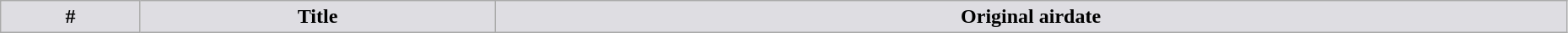<table class="wikitable plainrowheaders" style="width:98%;">
<tr>
<th style="background-color: #DEDDE2;">#</th>
<th ! style="background-color: #DEDDE2;">Title</th>
<th ! style="background-color: #DEDDE2;">Original airdate<br></th>
</tr>
</table>
